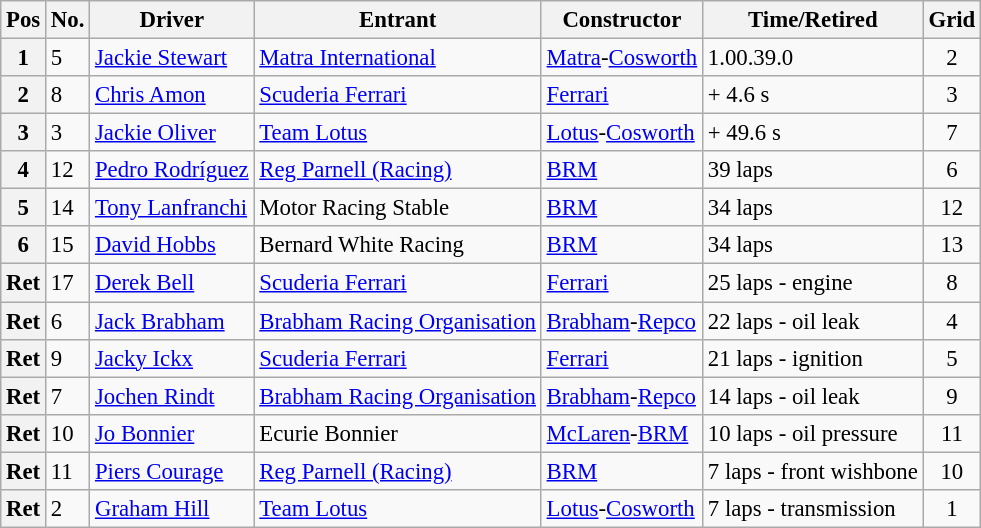<table class="wikitable" style="font-size: 95%;">
<tr>
<th>Pos</th>
<th>No.</th>
<th>Driver</th>
<th>Entrant</th>
<th>Constructor</th>
<th>Time/Retired</th>
<th>Grid</th>
</tr>
<tr>
<th>1</th>
<td>5</td>
<td> <a href='#'>Jackie Stewart</a></td>
<td><a href='#'>Matra International</a></td>
<td><a href='#'>Matra</a>-<a href='#'>Cosworth</a></td>
<td>1.00.39.0</td>
<td style="text-align:center">2</td>
</tr>
<tr>
<th>2</th>
<td>8</td>
<td> <a href='#'>Chris Amon</a></td>
<td><a href='#'>Scuderia Ferrari</a></td>
<td><a href='#'>Ferrari</a></td>
<td>+ 4.6 s</td>
<td style="text-align:center">3</td>
</tr>
<tr>
<th>3</th>
<td>3</td>
<td> <a href='#'>Jackie Oliver</a></td>
<td><a href='#'>Team Lotus</a></td>
<td><a href='#'>Lotus</a>-<a href='#'>Cosworth</a></td>
<td>+ 49.6 s</td>
<td style="text-align:center">7</td>
</tr>
<tr>
<th>4</th>
<td>12</td>
<td> <a href='#'>Pedro Rodríguez</a></td>
<td><a href='#'>Reg Parnell (Racing)</a></td>
<td><a href='#'>BRM</a></td>
<td>39 laps</td>
<td style="text-align:center">6</td>
</tr>
<tr>
<th>5</th>
<td>14</td>
<td> <a href='#'>Tony Lanfranchi</a></td>
<td>Motor Racing Stable</td>
<td><a href='#'>BRM</a></td>
<td>34 laps</td>
<td style="text-align:center">12</td>
</tr>
<tr>
<th>6</th>
<td>15</td>
<td> <a href='#'>David Hobbs</a></td>
<td>Bernard White Racing</td>
<td><a href='#'>BRM</a></td>
<td>34 laps</td>
<td style="text-align:center">13</td>
</tr>
<tr>
<th>Ret</th>
<td>17</td>
<td> <a href='#'>Derek Bell</a></td>
<td><a href='#'>Scuderia Ferrari</a></td>
<td><a href='#'>Ferrari</a></td>
<td>25 laps - engine</td>
<td style="text-align:center">8</td>
</tr>
<tr>
<th>Ret</th>
<td>6</td>
<td> <a href='#'>Jack Brabham</a></td>
<td><a href='#'>Brabham Racing Organisation</a></td>
<td><a href='#'>Brabham</a>-<a href='#'>Repco</a></td>
<td>22 laps - oil leak</td>
<td style="text-align:center">4</td>
</tr>
<tr>
<th>Ret</th>
<td>9</td>
<td> <a href='#'>Jacky Ickx</a></td>
<td><a href='#'>Scuderia Ferrari</a></td>
<td><a href='#'>Ferrari</a></td>
<td>21 laps - ignition</td>
<td style="text-align:center">5</td>
</tr>
<tr>
<th>Ret</th>
<td>7</td>
<td> <a href='#'>Jochen Rindt</a></td>
<td><a href='#'>Brabham Racing Organisation</a></td>
<td><a href='#'>Brabham</a>-<a href='#'>Repco</a></td>
<td>14 laps - oil leak</td>
<td style="text-align:center">9</td>
</tr>
<tr>
<th>Ret</th>
<td>10</td>
<td> <a href='#'>Jo Bonnier</a></td>
<td>Ecurie Bonnier</td>
<td><a href='#'>McLaren</a>-<a href='#'>BRM</a></td>
<td>10 laps - oil pressure</td>
<td style="text-align:center">11</td>
</tr>
<tr>
<th>Ret</th>
<td>11</td>
<td> <a href='#'>Piers Courage</a></td>
<td><a href='#'>Reg Parnell (Racing)</a></td>
<td><a href='#'>BRM</a></td>
<td>7 laps - front wishbone</td>
<td style="text-align:center">10</td>
</tr>
<tr>
<th>Ret</th>
<td>2</td>
<td> <a href='#'>Graham Hill</a></td>
<td><a href='#'>Team Lotus</a></td>
<td><a href='#'>Lotus</a>-<a href='#'>Cosworth</a></td>
<td>7 laps - transmission</td>
<td style="text-align:center">1</td>
</tr>
</table>
